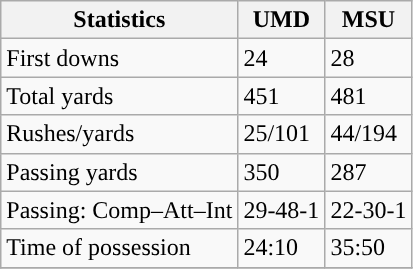<table class="wikitable" style="float: left;">
<tr>
<th>Statistics</th>
<th>UMD</th>
<th>MSU</th>
</tr>
<tr>
<td>First downs</td>
<td>24</td>
<td>28</td>
</tr>
<tr>
<td>Total yards</td>
<td>451</td>
<td>481</td>
</tr>
<tr>
<td>Rushes/yards</td>
<td>25/101</td>
<td>44/194</td>
</tr>
<tr>
<td>Passing yards</td>
<td>350</td>
<td>287</td>
</tr>
<tr>
<td>Passing: Comp–Att–Int</td>
<td>29-48-1</td>
<td>22-30-1</td>
</tr>
<tr>
<td>Time of possession</td>
<td>24:10</td>
<td>35:50</td>
</tr>
<tr>
</tr>
</table>
